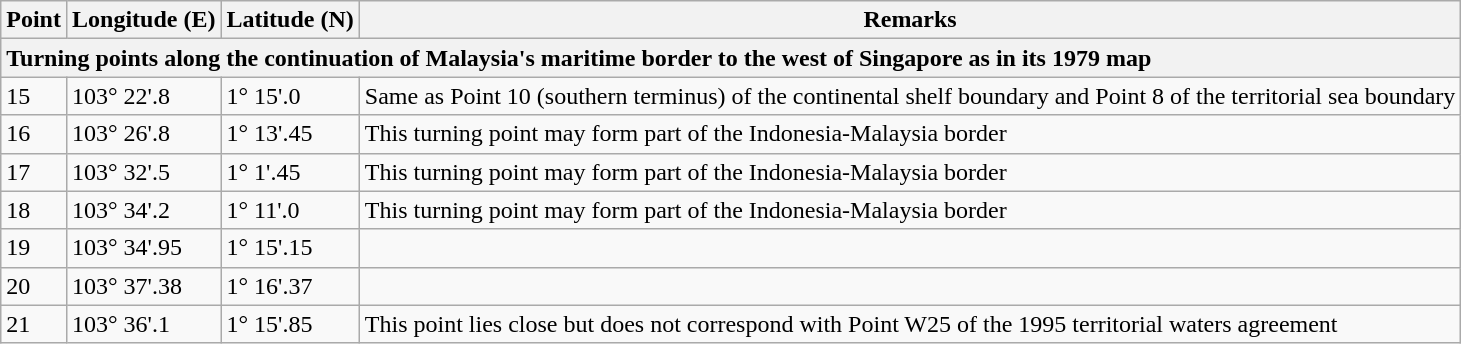<table class="wikitable">
<tr>
<th>Point</th>
<th>Longitude (E)</th>
<th>Latitude (N)</th>
<th>Remarks</th>
</tr>
<tr>
<th colspan="5" style="text-align:left">Turning points along the continuation of Malaysia's maritime border to the west of Singapore as in its 1979 map</th>
</tr>
<tr>
<td>15</td>
<td>103° 22'.8</td>
<td>1° 15'.0</td>
<td>Same as Point 10 (southern terminus) of the continental shelf boundary and Point 8 of the territorial sea boundary</td>
</tr>
<tr>
<td>16</td>
<td>103° 26'.8</td>
<td>1° 13'.45</td>
<td>This turning point may form part of the Indonesia-Malaysia border</td>
</tr>
<tr>
<td>17</td>
<td>103° 32'.5</td>
<td>1° 1'.45</td>
<td>This turning point may form part of the Indonesia-Malaysia border</td>
</tr>
<tr>
<td>18</td>
<td>103° 34'.2</td>
<td>1° 11'.0</td>
<td>This turning point may form part of the Indonesia-Malaysia border</td>
</tr>
<tr>
<td>19</td>
<td>103° 34'.95</td>
<td>1° 15'.15</td>
<td></td>
</tr>
<tr>
<td>20</td>
<td>103° 37'.38</td>
<td>1° 16'.37</td>
<td></td>
</tr>
<tr>
<td>21</td>
<td>103° 36'.1</td>
<td>1° 15'.85</td>
<td>This point lies close but does not correspond with Point W25 of the 1995 territorial waters agreement</td>
</tr>
</table>
